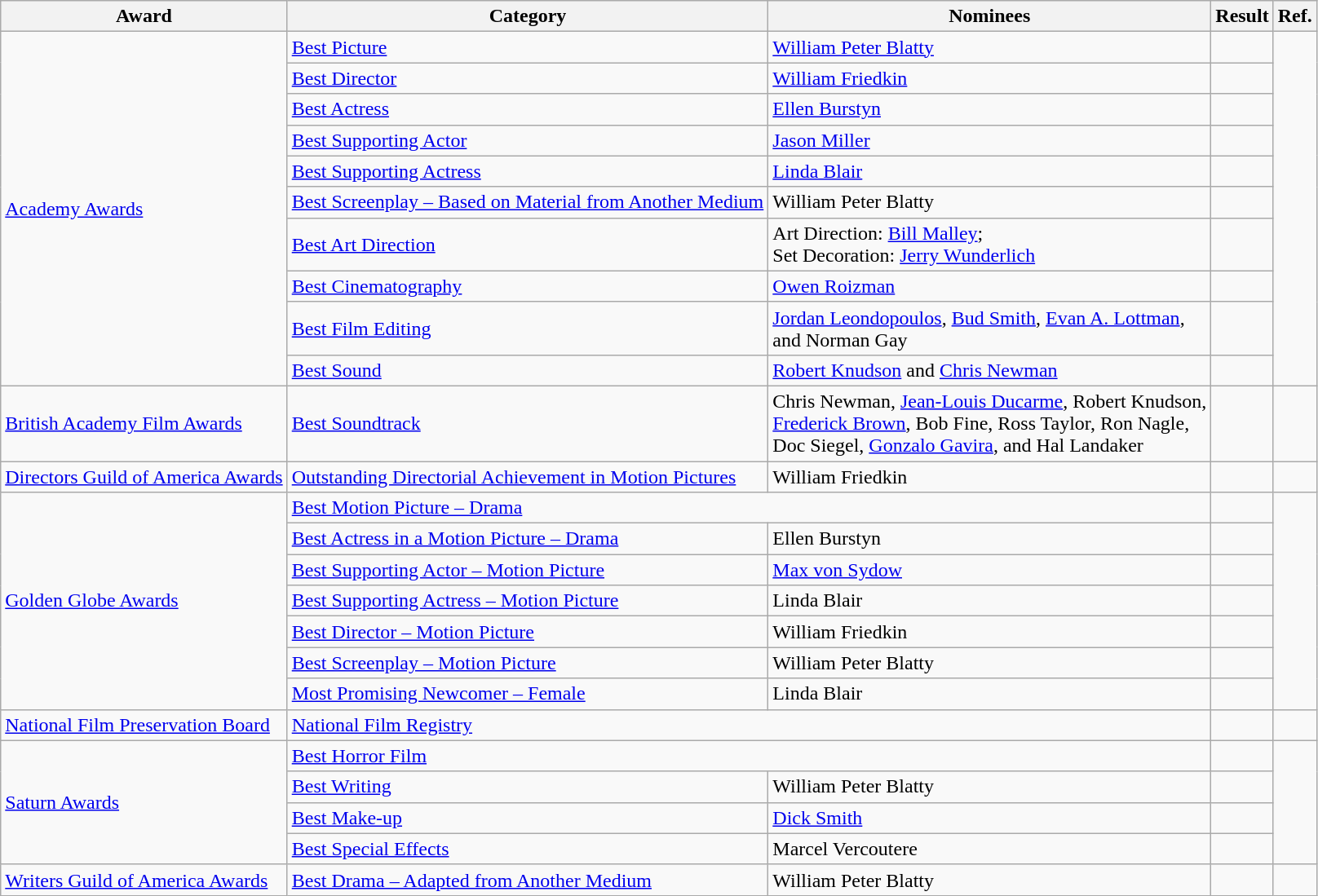<table class="wikitable plainrowheaders">
<tr>
<th>Award</th>
<th>Category</th>
<th>Nominees</th>
<th>Result</th>
<th>Ref.</th>
</tr>
<tr>
<td rowspan="10"><a href='#'>Academy Awards</a></td>
<td><a href='#'>Best Picture</a></td>
<td><a href='#'>William Peter Blatty</a></td>
<td></td>
<td align="center" rowspan="10"></td>
</tr>
<tr>
<td><a href='#'>Best Director</a></td>
<td><a href='#'>William Friedkin</a></td>
<td></td>
</tr>
<tr>
<td><a href='#'>Best Actress</a></td>
<td><a href='#'>Ellen Burstyn</a></td>
<td></td>
</tr>
<tr>
<td><a href='#'>Best Supporting Actor</a></td>
<td><a href='#'>Jason Miller</a></td>
<td></td>
</tr>
<tr>
<td><a href='#'>Best Supporting Actress</a></td>
<td><a href='#'>Linda Blair</a></td>
<td></td>
</tr>
<tr>
<td><a href='#'>Best Screenplay – Based on Material from Another Medium</a></td>
<td>William Peter Blatty</td>
<td></td>
</tr>
<tr>
<td><a href='#'>Best Art Direction</a></td>
<td>Art Direction: <a href='#'>Bill Malley</a>; <br> Set Decoration: <a href='#'>Jerry Wunderlich</a></td>
<td></td>
</tr>
<tr>
<td><a href='#'>Best Cinematography</a></td>
<td><a href='#'>Owen Roizman</a></td>
<td></td>
</tr>
<tr>
<td><a href='#'>Best Film Editing</a></td>
<td><a href='#'>Jordan Leondopoulos</a>, <a href='#'>Bud Smith</a>, <a href='#'>Evan A. Lottman</a>, <br> and Norman Gay</td>
<td></td>
</tr>
<tr>
<td><a href='#'>Best Sound</a></td>
<td><a href='#'>Robert Knudson</a> and <a href='#'>Chris Newman</a></td>
<td></td>
</tr>
<tr>
<td><a href='#'>British Academy Film Awards</a></td>
<td><a href='#'>Best Soundtrack</a></td>
<td>Chris Newman, <a href='#'>Jean-Louis Ducarme</a>, Robert Knudson, <br> <a href='#'>Frederick Brown</a>, Bob Fine, Ross Taylor, Ron Nagle, <br> Doc Siegel, <a href='#'>Gonzalo Gavira</a>, and Hal Landaker</td>
<td></td>
<td align="center"></td>
</tr>
<tr>
<td><a href='#'>Directors Guild of America Awards</a></td>
<td><a href='#'>Outstanding Directorial Achievement in Motion Pictures</a></td>
<td>William Friedkin</td>
<td></td>
<td align="center"></td>
</tr>
<tr>
<td rowspan="7"><a href='#'>Golden Globe Awards</a></td>
<td colspan="2"><a href='#'>Best Motion Picture – Drama</a></td>
<td></td>
<td align="center" rowspan="7"></td>
</tr>
<tr>
<td><a href='#'>Best Actress in a Motion Picture – Drama</a></td>
<td>Ellen Burstyn</td>
<td></td>
</tr>
<tr>
<td><a href='#'>Best Supporting Actor – Motion Picture</a></td>
<td><a href='#'>Max von Sydow</a></td>
<td></td>
</tr>
<tr>
<td><a href='#'>Best Supporting Actress – Motion Picture</a></td>
<td>Linda Blair</td>
<td></td>
</tr>
<tr>
<td><a href='#'>Best Director – Motion Picture</a></td>
<td>William Friedkin</td>
<td></td>
</tr>
<tr>
<td><a href='#'>Best Screenplay – Motion Picture</a></td>
<td>William Peter Blatty</td>
<td></td>
</tr>
<tr>
<td><a href='#'>Most Promising Newcomer – Female</a></td>
<td>Linda Blair</td>
<td></td>
</tr>
<tr>
<td><a href='#'>National Film Preservation Board</a></td>
<td colspan="2"><a href='#'>National Film Registry</a></td>
<td></td>
<td align="center"></td>
</tr>
<tr>
<td rowspan="4"><a href='#'>Saturn Awards</a></td>
<td colspan="2"><a href='#'>Best Horror Film</a></td>
<td></td>
<td align="center" rowspan="4"></td>
</tr>
<tr>
<td><a href='#'>Best Writing</a></td>
<td>William Peter Blatty</td>
<td></td>
</tr>
<tr>
<td><a href='#'>Best Make-up</a></td>
<td><a href='#'>Dick Smith</a></td>
<td></td>
</tr>
<tr>
<td><a href='#'>Best Special Effects</a></td>
<td>Marcel Vercoutere</td>
<td></td>
</tr>
<tr>
<td><a href='#'>Writers Guild of America Awards</a></td>
<td><a href='#'>Best Drama – Adapted from Another Medium</a></td>
<td>William Peter Blatty</td>
<td></td>
<td align="center"></td>
</tr>
</table>
